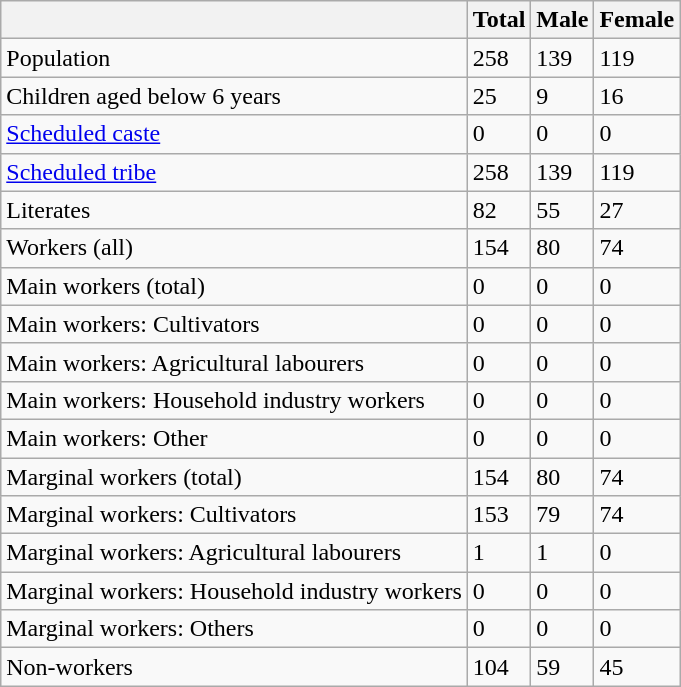<table class="wikitable sortable">
<tr>
<th></th>
<th>Total</th>
<th>Male</th>
<th>Female</th>
</tr>
<tr>
<td>Population</td>
<td>258</td>
<td>139</td>
<td>119</td>
</tr>
<tr>
<td>Children aged below 6 years</td>
<td>25</td>
<td>9</td>
<td>16</td>
</tr>
<tr>
<td><a href='#'>Scheduled caste</a></td>
<td>0</td>
<td>0</td>
<td>0</td>
</tr>
<tr>
<td><a href='#'>Scheduled tribe</a></td>
<td>258</td>
<td>139</td>
<td>119</td>
</tr>
<tr>
<td>Literates</td>
<td>82</td>
<td>55</td>
<td>27</td>
</tr>
<tr>
<td>Workers (all)</td>
<td>154</td>
<td>80</td>
<td>74</td>
</tr>
<tr>
<td>Main workers (total)</td>
<td>0</td>
<td>0</td>
<td>0</td>
</tr>
<tr>
<td>Main workers: Cultivators</td>
<td>0</td>
<td>0</td>
<td>0</td>
</tr>
<tr>
<td>Main workers: Agricultural labourers</td>
<td>0</td>
<td>0</td>
<td>0</td>
</tr>
<tr>
<td>Main workers: Household industry workers</td>
<td>0</td>
<td>0</td>
<td>0</td>
</tr>
<tr>
<td>Main workers: Other</td>
<td>0</td>
<td>0</td>
<td>0</td>
</tr>
<tr>
<td>Marginal workers (total)</td>
<td>154</td>
<td>80</td>
<td>74</td>
</tr>
<tr>
<td>Marginal workers: Cultivators</td>
<td>153</td>
<td>79</td>
<td>74</td>
</tr>
<tr>
<td>Marginal workers: Agricultural labourers</td>
<td>1</td>
<td>1</td>
<td>0</td>
</tr>
<tr>
<td>Marginal workers: Household industry workers</td>
<td>0</td>
<td>0</td>
<td>0</td>
</tr>
<tr>
<td>Marginal workers: Others</td>
<td>0</td>
<td>0</td>
<td>0</td>
</tr>
<tr>
<td>Non-workers</td>
<td>104</td>
<td>59</td>
<td>45</td>
</tr>
</table>
